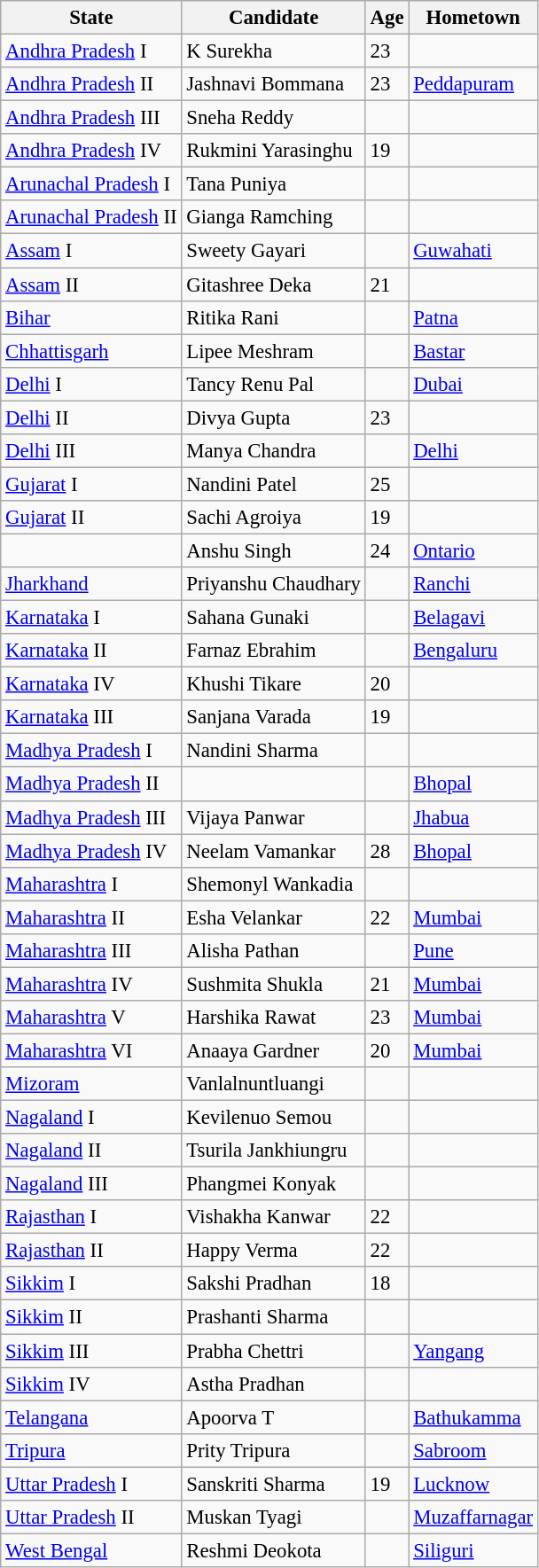<table class="wikitable defaultcenter col1left col2left sticky-header static-row-numbers static-row-header-text" style="font-size: 95%;">
<tr>
<th><span>State</span></th>
<th><span>Candidate</span></th>
<th><span>Age</span></th>
<th><span>Hometown</span></th>
</tr>
<tr>
<td><a href='#'>Andhra Pradesh</a> I</td>
<td>K Surekha</td>
<td>23</td>
<td></td>
</tr>
<tr>
<td><a href='#'>Andhra Pradesh</a> II</td>
<td>Jashnavi Bommana</td>
<td>23</td>
<td><a href='#'>Peddapuram</a></td>
</tr>
<tr>
<td><a href='#'>Andhra Pradesh</a> III</td>
<td>Sneha Reddy</td>
<td></td>
<td></td>
</tr>
<tr>
<td><a href='#'>Andhra Pradesh</a> IV</td>
<td>Rukmini Yarasinghu</td>
<td>19</td>
<td></td>
</tr>
<tr>
<td><a href='#'>Arunachal Pradesh</a> I</td>
<td>Tana Puniya</td>
<td></td>
<td></td>
</tr>
<tr>
<td><a href='#'>Arunachal Pradesh</a> II</td>
<td>Gianga Ramching</td>
<td></td>
<td></td>
</tr>
<tr>
<td><a href='#'>Assam</a> I</td>
<td>Sweety Gayari</td>
<td></td>
<td><a href='#'>Guwahati</a></td>
</tr>
<tr>
<td><a href='#'>Assam</a> II</td>
<td>Gitashree Deka</td>
<td>21</td>
<td></td>
</tr>
<tr>
<td><a href='#'>Bihar</a></td>
<td>Ritika Rani</td>
<td></td>
<td><a href='#'>Patna</a></td>
</tr>
<tr>
<td><a href='#'>Chhattisgarh</a></td>
<td>Lipee Meshram</td>
<td></td>
<td><a href='#'>Bastar</a></td>
</tr>
<tr>
<td><a href='#'>Delhi</a> I</td>
<td>Tancy Renu Pal</td>
<td></td>
<td><a href='#'>Dubai</a></td>
</tr>
<tr>
<td><a href='#'>Delhi</a> II</td>
<td>Divya Gupta</td>
<td>23</td>
<td></td>
</tr>
<tr>
<td><a href='#'>Delhi</a> III</td>
<td>Manya Chandra</td>
<td></td>
<td><a href='#'>Delhi</a></td>
</tr>
<tr>
<td><a href='#'>Gujarat</a> I</td>
<td>Nandini Patel</td>
<td>25</td>
<td></td>
</tr>
<tr>
<td><a href='#'>Gujarat</a> II</td>
<td>Sachi Agroiya</td>
<td>19</td>
<td></td>
</tr>
<tr>
<td></td>
<td>Anshu Singh</td>
<td>24</td>
<td><a href='#'>Ontario</a></td>
</tr>
<tr>
<td><a href='#'>Jharkhand</a></td>
<td>Priyanshu Chaudhary</td>
<td></td>
<td><a href='#'>Ranchi</a></td>
</tr>
<tr>
<td><a href='#'>Karnataka</a> I</td>
<td>Sahana Gunaki</td>
<td></td>
<td><a href='#'>Belagavi</a></td>
</tr>
<tr>
<td><a href='#'>Karnataka</a> II</td>
<td>Farnaz Ebrahim</td>
<td></td>
<td><a href='#'>Bengaluru</a></td>
</tr>
<tr>
<td><a href='#'>Karnataka</a> IV</td>
<td>Khushi Tikare</td>
<td>20</td>
<td></td>
</tr>
<tr>
<td><a href='#'>Karnataka</a> III</td>
<td>Sanjana Varada</td>
<td>19</td>
<td></td>
</tr>
<tr>
<td><a href='#'>Madhya Pradesh</a> I</td>
<td>Nandini Sharma</td>
<td></td>
<td></td>
</tr>
<tr>
<td><a href='#'>Madhya Pradesh</a> II</td>
<td></td>
<td></td>
<td><a href='#'>Bhopal</a></td>
</tr>
<tr>
<td><a href='#'>Madhya Pradesh</a> III</td>
<td>Vijaya Panwar</td>
<td></td>
<td><a href='#'>Jhabua</a></td>
</tr>
<tr>
<td><a href='#'>Madhya Pradesh</a> IV</td>
<td>Neelam Vamankar</td>
<td>28</td>
<td><a href='#'>Bhopal</a></td>
</tr>
<tr>
<td><a href='#'>Maharashtra</a> I</td>
<td>Shemonyl Wankadia</td>
<td></td>
<td></td>
</tr>
<tr>
<td><a href='#'>Maharashtra</a> II</td>
<td>Esha Velankar</td>
<td>22</td>
<td><a href='#'>Mumbai</a></td>
</tr>
<tr>
<td><a href='#'>Maharashtra</a> III</td>
<td>Alisha Pathan</td>
<td></td>
<td><a href='#'>Pune</a></td>
</tr>
<tr>
<td><a href='#'>Maharashtra</a> IV</td>
<td>Sushmita Shukla</td>
<td>21</td>
<td><a href='#'>Mumbai</a></td>
</tr>
<tr>
<td><a href='#'>Maharashtra</a> V</td>
<td>Harshika Rawat</td>
<td>23</td>
<td><a href='#'>Mumbai</a></td>
</tr>
<tr>
<td><a href='#'>Maharashtra</a> VI</td>
<td>Anaaya Gardner</td>
<td>20</td>
<td><a href='#'>Mumbai</a></td>
</tr>
<tr>
<td><a href='#'>Mizoram</a></td>
<td>Vanlalnuntluangi</td>
<td></td>
<td></td>
</tr>
<tr>
<td><a href='#'>Nagaland</a> I</td>
<td>Kevilenuo Semou</td>
<td></td>
<td></td>
</tr>
<tr>
<td><a href='#'>Nagaland</a> II</td>
<td>Tsurila Jankhiungru</td>
<td></td>
<td></td>
</tr>
<tr>
<td><a href='#'>Nagaland</a> III</td>
<td>Phangmei Konyak</td>
<td></td>
<td></td>
</tr>
<tr>
<td><a href='#'>Rajasthan</a> I</td>
<td>Vishakha Kanwar</td>
<td>22</td>
<td></td>
</tr>
<tr>
<td><a href='#'>Rajasthan</a> II</td>
<td>Happy Verma</td>
<td>22</td>
<td></td>
</tr>
<tr>
<td><a href='#'>Sikkim</a> I</td>
<td>Sakshi Pradhan</td>
<td>18</td>
<td></td>
</tr>
<tr>
<td><a href='#'>Sikkim</a> II</td>
<td>Prashanti Sharma</td>
<td></td>
<td></td>
</tr>
<tr>
<td><a href='#'>Sikkim</a> III</td>
<td>Prabha Chettri</td>
<td></td>
<td><a href='#'>Yangang</a></td>
</tr>
<tr>
<td><a href='#'>Sikkim</a> IV</td>
<td>Astha Pradhan</td>
<td></td>
<td></td>
</tr>
<tr>
<td><a href='#'>Telangana</a></td>
<td>Apoorva T</td>
<td></td>
<td><a href='#'>Bathukamma</a></td>
</tr>
<tr>
<td><a href='#'>Tripura</a></td>
<td>Prity Tripura</td>
<td></td>
<td><a href='#'>Sabroom</a></td>
</tr>
<tr>
<td><a href='#'>Uttar Pradesh</a> I</td>
<td>Sanskriti Sharma</td>
<td>19</td>
<td><a href='#'>Lucknow</a></td>
</tr>
<tr>
<td><a href='#'>Uttar Pradesh</a> II</td>
<td>Muskan Tyagi</td>
<td></td>
<td><a href='#'>Muzaffarnagar</a></td>
</tr>
<tr>
<td><a href='#'>West Bengal</a></td>
<td>Reshmi Deokota</td>
<td></td>
<td><a href='#'>Siliguri</a></td>
</tr>
</table>
